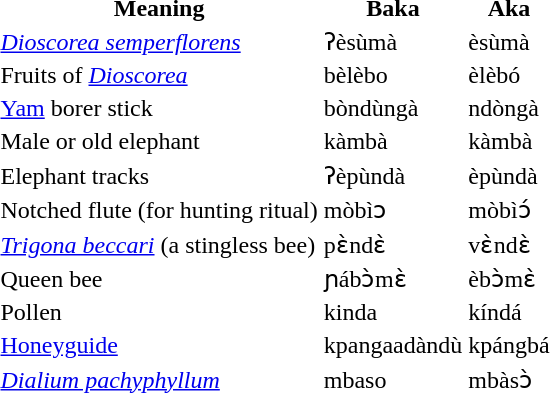<table Class="Wikitable"|>
<tr>
<th>Meaning</th>
<th>Baka</th>
<th>Aka</th>
</tr>
<tr>
<td><em><a href='#'>Dioscorea semperflorens</a></em></td>
<td>ʔèsùmà</td>
<td>èsùmà</td>
</tr>
<tr>
<td>Fruits of <em><a href='#'>Dioscorea</a></em></td>
<td>bèlèbo</td>
<td>èlèbó</td>
</tr>
<tr>
<td><a href='#'>Yam</a> borer stick</td>
<td>bòndùngà</td>
<td>ndòngà</td>
</tr>
<tr>
<td>Male or old elephant</td>
<td>kàmbà</td>
<td>kàmbà</td>
</tr>
<tr>
<td>Elephant tracks</td>
<td>ʔèpùndà</td>
<td>èpùndà</td>
</tr>
<tr>
<td>Notched flute (for hunting ritual)</td>
<td>mòbìɔ</td>
<td>mòbìɔ́</td>
</tr>
<tr>
<td><a href='#'><em>Trigona beccari</em></a> (a stingless bee)</td>
<td>pɛ̀ndɛ̀</td>
<td>vɛ̀ndɛ̀</td>
</tr>
<tr>
<td>Queen bee</td>
<td>ɲábɔ̀mɛ̀</td>
<td>èbɔ̀mɛ̀</td>
</tr>
<tr>
<td>Pollen</td>
<td>kinda</td>
<td>kíndá</td>
</tr>
<tr>
<td><a href='#'>Honeyguide</a></td>
<td>kpangaadàndù</td>
<td>kpángbá</td>
</tr>
<tr>
<td><em><a href='#'>Dialium pachyphyllum</a></em></td>
<td>mbaso</td>
<td>mbàsɔ̀</td>
</tr>
</table>
